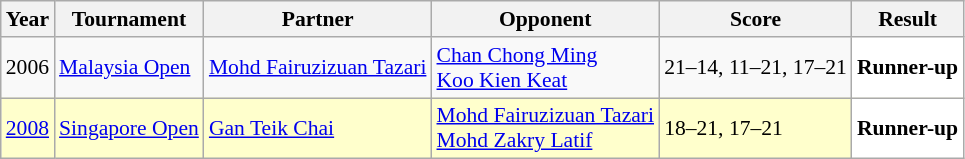<table class="sortable wikitable" style="font-size: 90%;">
<tr>
<th>Year</th>
<th>Tournament</th>
<th>Partner</th>
<th>Opponent</th>
<th>Score</th>
<th>Result</th>
</tr>
<tr>
<td align="center">2006</td>
<td><a href='#'>Malaysia Open</a></td>
<td> <a href='#'>Mohd Fairuzizuan Tazari</a></td>
<td> <a href='#'>Chan Chong Ming</a><br> <a href='#'>Koo Kien Keat</a></td>
<td>21–14, 11–21, 17–21</td>
<td style="text-align:left; background:white"> <strong>Runner-up</strong></td>
</tr>
<tr style="background:#FFFFCC">
<td align="center"><a href='#'>2008</a></td>
<td><a href='#'>Singapore Open</a></td>
<td> <a href='#'>Gan Teik Chai</a></td>
<td> <a href='#'>Mohd Fairuzizuan Tazari</a><br> <a href='#'>Mohd Zakry Latif</a></td>
<td>18–21, 17–21</td>
<td style="text-align:left; background:white"> <strong>Runner-up</strong></td>
</tr>
</table>
